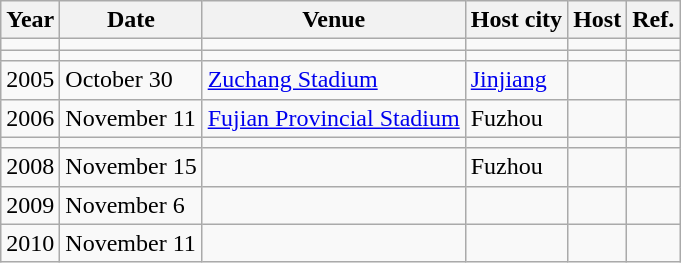<table class="wikitable">
<tr>
<th>Year</th>
<th>Date</th>
<th>Venue</th>
<th>Host city</th>
<th>Host</th>
<th>Ref.</th>
</tr>
<tr>
<td></td>
<td></td>
<td></td>
<td></td>
<td></td>
<td></td>
</tr>
<tr>
<td></td>
<td></td>
<td></td>
<td></td>
<td></td>
<td></td>
</tr>
<tr>
<td>2005</td>
<td>October 30</td>
<td><a href='#'>Zuchang Stadium</a></td>
<td><a href='#'>Jinjiang</a></td>
<td></td>
<td></td>
</tr>
<tr>
<td>2006</td>
<td>November 11</td>
<td><a href='#'>Fujian Provincial Stadium</a></td>
<td>Fuzhou</td>
<td></td>
<td></td>
</tr>
<tr>
<td></td>
<td></td>
<td></td>
<td></td>
<td></td>
<td></td>
</tr>
<tr>
<td>2008</td>
<td>November 15</td>
<td></td>
<td>Fuzhou</td>
<td></td>
<td></td>
</tr>
<tr>
<td>2009</td>
<td>November 6</td>
<td></td>
<td></td>
<td></td>
<td></td>
</tr>
<tr>
<td>2010</td>
<td>November 11</td>
<td></td>
<td></td>
<td></td>
<td></td>
</tr>
</table>
